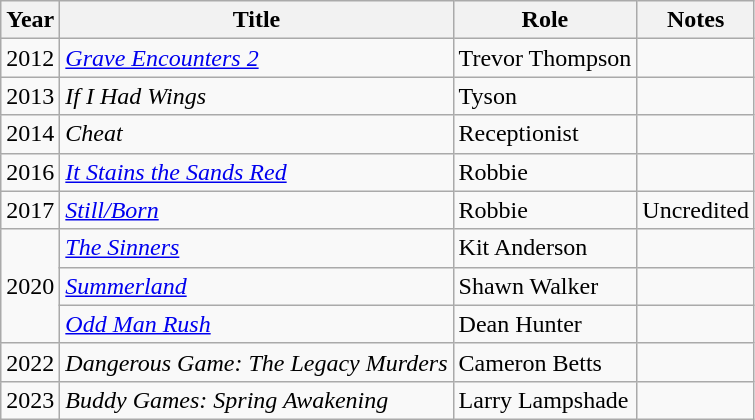<table class="wikitable sortable">
<tr>
<th>Year</th>
<th>Title</th>
<th>Role</th>
<th class="unsortable">Notes</th>
</tr>
<tr>
<td>2012</td>
<td><em><a href='#'>Grave Encounters 2</a></em></td>
<td>Trevor Thompson</td>
<td></td>
</tr>
<tr>
<td>2013</td>
<td><em>If I Had Wings</em></td>
<td>Tyson</td>
<td></td>
</tr>
<tr>
<td>2014</td>
<td><em>Cheat</em></td>
<td>Receptionist</td>
<td></td>
</tr>
<tr>
<td>2016</td>
<td><em><a href='#'>It Stains the Sands Red</a></em></td>
<td>Robbie</td>
<td></td>
</tr>
<tr>
<td>2017</td>
<td><em><a href='#'>Still/Born</a></em></td>
<td>Robbie</td>
<td>Uncredited</td>
</tr>
<tr>
<td rowspan="3">2020</td>
<td><em><a href='#'>The Sinners</a></em></td>
<td>Kit Anderson</td>
<td></td>
</tr>
<tr>
<td><em><a href='#'>Summerland</a></em></td>
<td>Shawn Walker</td>
<td></td>
</tr>
<tr>
<td><em><a href='#'>Odd Man Rush</a></em></td>
<td>Dean Hunter</td>
<td></td>
</tr>
<tr>
<td>2022</td>
<td><em>Dangerous Game: The Legacy Murders</em></td>
<td>Cameron Betts</td>
<td></td>
</tr>
<tr>
<td>2023</td>
<td><em>Buddy Games: Spring Awakening</em></td>
<td>Larry Lampshade</td>
<td></td>
</tr>
</table>
